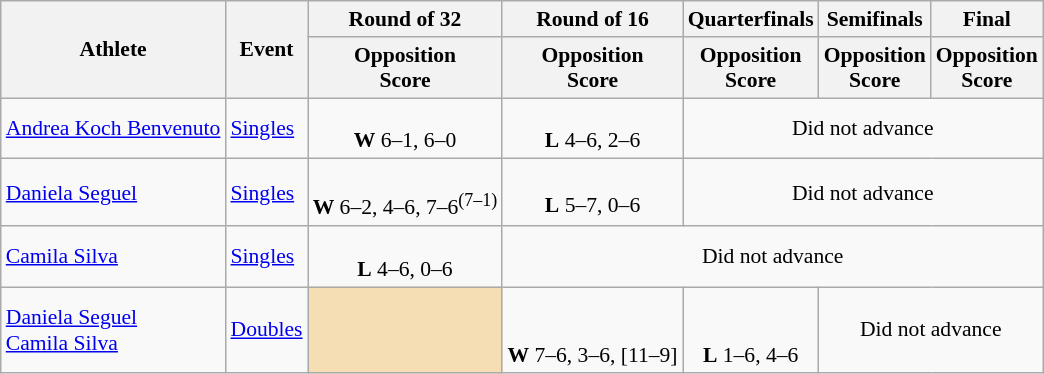<table class="wikitable" border="1" style="font-size:90%">
<tr>
<th rowspan=2>Athlete</th>
<th rowspan=2>Event</th>
<th>Round of 32</th>
<th>Round of 16</th>
<th>Quarterfinals</th>
<th>Semifinals</th>
<th>Final</th>
</tr>
<tr>
<th>Opposition<br>Score</th>
<th>Opposition<br>Score</th>
<th>Opposition<br>Score</th>
<th>Opposition<br>Score</th>
<th>Opposition<br>Score</th>
</tr>
<tr>
<td><a href='#'>Andrea Koch Benvenuto</a></td>
<td><a href='#'>Singles</a></td>
<td align=center><br><strong>W</strong> 6–1, 6–0</td>
<td align=center><br><strong>L</strong> 4–6, 2–6</td>
<td align="center" colspan="7">Did not advance</td>
</tr>
<tr>
<td><a href='#'>Daniela Seguel</a></td>
<td><a href='#'>Singles</a></td>
<td align=center><br><strong>W</strong> 6–2, 4–6, 7–6<sup>(7–1)</sup></td>
<td align=center><br><strong>L</strong> 5–7, 0–6</td>
<td align="center" colspan="7">Did not advance</td>
</tr>
<tr>
<td><a href='#'>Camila Silva</a></td>
<td><a href='#'>Singles</a></td>
<td align=center><br><strong>L</strong> 4–6, 0–6</td>
<td align="center" colspan="7">Did not advance</td>
</tr>
<tr>
<td><a href='#'>Daniela Seguel</a><br><a href='#'>Camila Silva</a></td>
<td><a href='#'>Doubles</a></td>
<td align=center bgcolor=wheat></td>
<td align=center><br><br><strong>W</strong> 7–6, 3–6, [11–9]</td>
<td align=center><br><br><strong>L</strong> 1–6, 4–6</td>
<td align="center" colspan="7">Did not advance</td>
</tr>
</table>
